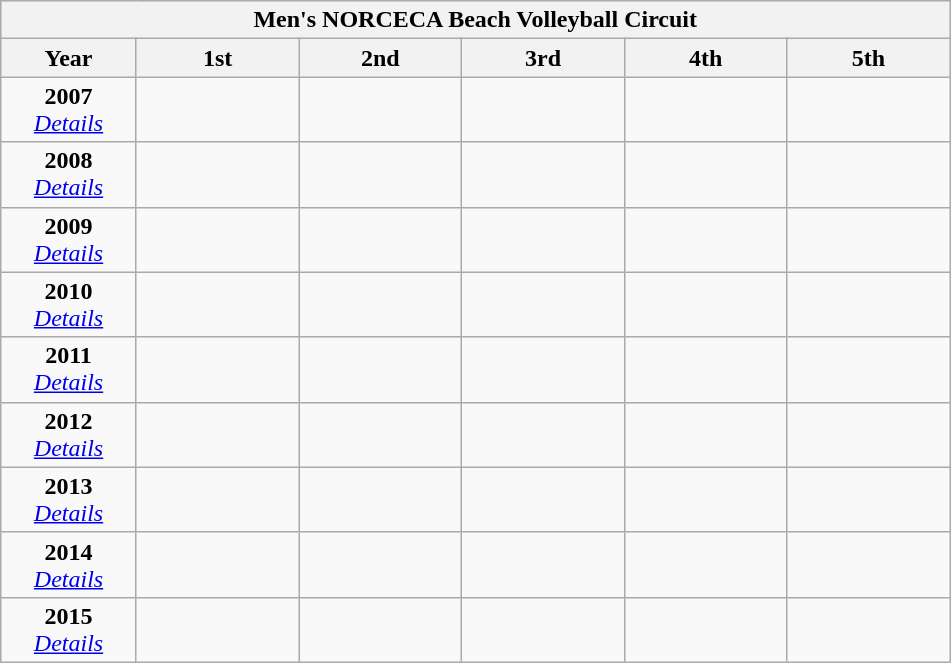<table class="wikitable">
<tr style= "background: #e2e2e2;">
<th colspan=6 width=100%>Men's NORCECA Beach Volleyball Circuit</th>
</tr>
<tr style="background: #efefef;">
<th width=10%>Year</th>
<th width=12%>1st</th>
<th width=12%>2nd</th>
<th width=12%>3rd</th>
<th width=12%>4th</th>
<th width=12%>5th</th>
</tr>
<tr align=center>
<td><strong>2007</strong><br><em><a href='#'>Details</a></em></td>
<td><strong></strong></td>
<td></td>
<td></td>
<td></td>
<td></td>
</tr>
<tr align=center>
<td><strong>2008</strong><br><em><a href='#'>Details</a></em></td>
<td><strong></strong></td>
<td></td>
<td></td>
<td></td>
<td></td>
</tr>
<tr align=center>
<td><strong>2009</strong><br><em><a href='#'>Details</a></em></td>
<td><strong></strong></td>
<td></td>
<td></td>
<td></td>
<td></td>
</tr>
<tr align=center>
<td><strong>2010</strong><br><em><a href='#'>Details</a></em></td>
<td><strong></strong></td>
<td></td>
<td></td>
<td></td>
<td></td>
</tr>
<tr align=center>
<td><strong>2011</strong><br><em><a href='#'>Details</a></em></td>
<td><strong></strong></td>
<td></td>
<td></td>
<td></td>
<td></td>
</tr>
<tr align=center>
<td><strong>2012</strong><br><em><a href='#'>Details</a></em></td>
<td><strong></strong></td>
<td></td>
<td></td>
<td></td>
<td></td>
</tr>
<tr align=center>
<td><strong>2013</strong><br><em><a href='#'>Details</a></em></td>
<td><strong></strong></td>
<td></td>
<td></td>
<td></td>
<td></td>
</tr>
<tr align=center>
<td><strong>2014</strong><br><em><a href='#'>Details</a></em></td>
<td><strong></strong></td>
<td></td>
<td></td>
<td></td>
<td></td>
</tr>
<tr align=center>
<td><strong>2015</strong><br><em><a href='#'>Details</a></em></td>
<td><strong></strong></td>
<td></td>
<td></td>
<td></td>
<td></td>
</tr>
</table>
